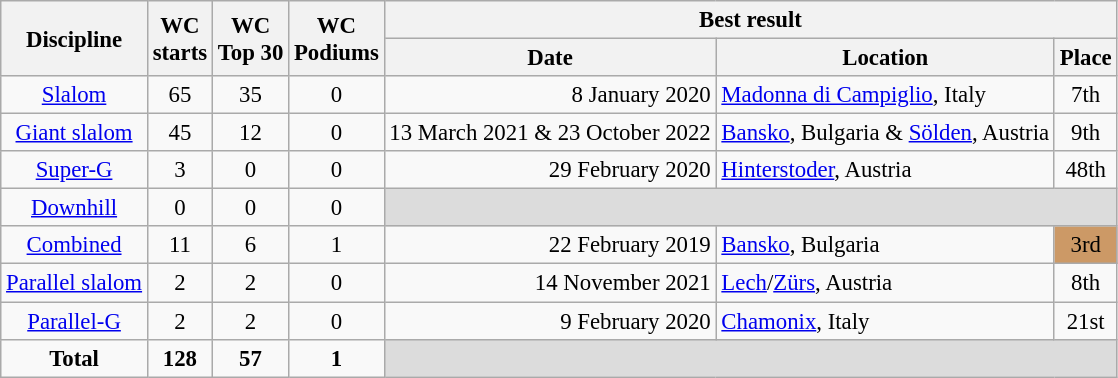<table class="wikitable" style="text-align:center; font-size:95%;">
<tr>
<th rowspan=2>Discipline</th>
<th rowspan=2>WC<br>starts</th>
<th rowspan=2>WC<br>Top 30</th>
<th rowspan=2>WC<br>Podiums</th>
<th colspan=3>Best result</th>
</tr>
<tr>
<th>Date</th>
<th>Location</th>
<th>Place</th>
</tr>
<tr>
<td align=center><a href='#'>Slalom</a></td>
<td align=center>65</td>
<td align=center>35</td>
<td align=center>0</td>
<td align=right>8 January 2020</td>
<td align=left> <a href='#'>Madonna di Campiglio</a>, Italy</td>
<td>7th</td>
</tr>
<tr>
<td align=center><a href='#'>Giant slalom</a></td>
<td align=center>45</td>
<td align=center>12</td>
<td align=center>0</td>
<td align=right>13 March 2021 & 23 October 2022</td>
<td align=left> <a href='#'>Bansko</a>, Bulgaria &  <a href='#'>Sölden</a>, Austria</td>
<td>9th</td>
</tr>
<tr>
<td align=center><a href='#'>Super-G</a></td>
<td align=center>3</td>
<td align=center>0</td>
<td align=center>0</td>
<td align=right>29 February 2020</td>
<td align=left> <a href='#'>Hinterstoder</a>, Austria</td>
<td>48th</td>
</tr>
<tr>
<td align=center><a href='#'>Downhill</a></td>
<td align=center>0</td>
<td align=center>0</td>
<td align=center>0</td>
<td colspan=3 bgcolor=#DCDCDC></td>
</tr>
<tr>
<td align=center><a href='#'>Combined</a></td>
<td align=center>11</td>
<td align=center>6</td>
<td align=center>1</td>
<td align=right>22 February 2019</td>
<td align=left> <a href='#'>Bansko</a>, Bulgaria</td>
<td bgcolor="cc9966">3rd</td>
</tr>
<tr>
<td align=center><a href='#'>Parallel slalom</a></td>
<td align=center>2</td>
<td align=center>2</td>
<td align=center>0</td>
<td align=right>14 November 2021</td>
<td align=left> <a href='#'>Lech</a>/<a href='#'>Zürs</a>, Austria</td>
<td>8th</td>
</tr>
<tr>
<td align=center><a href='#'>Parallel-G</a></td>
<td align=center>2</td>
<td align=center>2</td>
<td align=center>0</td>
<td align=right>9 February 2020</td>
<td align=left> <a href='#'>Chamonix</a>, Italy</td>
<td>21st</td>
</tr>
<tr>
<td align=center><strong>Total</strong></td>
<td align=center><strong>128</strong></td>
<td align=center><strong>57</strong></td>
<td align=center><strong>1</strong></td>
<td colspan=3 bgcolor=#DCDCDC></td>
</tr>
</table>
